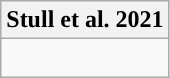<table class="wikitable">
<tr>
<th colspan=1>Stull et al. 2021</th>
</tr>
<tr>
<td style="vertical-align:top"><br></td>
</tr>
</table>
